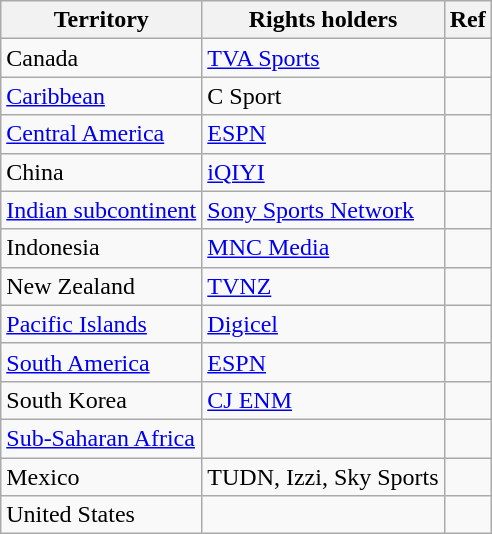<table class=wikitable>
<tr>
<th>Territory</th>
<th>Rights holders</th>
<th>Ref</th>
</tr>
<tr>
<td>Canada</td>
<td><a href='#'>TVA Sports</a></td>
<td></td>
</tr>
<tr>
<td><a href='#'>Caribbean</a></td>
<td>C Sport</td>
<td></td>
</tr>
<tr>
<td><a href='#'>Central America</a></td>
<td><a href='#'>ESPN</a></td>
<td></td>
</tr>
<tr>
<td>China</td>
<td><a href='#'>iQIYI</a></td>
<td></td>
</tr>
<tr>
<td><a href='#'>Indian subcontinent</a></td>
<td><a href='#'>Sony Sports Network</a></td>
<td></td>
</tr>
<tr>
<td>Indonesia</td>
<td><a href='#'>MNC Media</a></td>
<td></td>
</tr>
<tr>
<td>New Zealand</td>
<td><a href='#'>TVNZ</a></td>
<td></td>
</tr>
<tr>
<td><a href='#'>Pacific Islands</a></td>
<td><a href='#'>Digicel</a></td>
<td></td>
</tr>
<tr>
<td><a href='#'>South America</a></td>
<td><a href='#'>ESPN</a></td>
<td></td>
</tr>
<tr>
<td>South Korea</td>
<td><a href='#'>CJ ENM</a></td>
<td></td>
</tr>
<tr>
<td><a href='#'>Sub-Saharan Africa</a></td>
<td><br></td>
<td></td>
</tr>
<tr>
<td>Mexico</td>
<td>TUDN, Izzi, Sky Sports</td>
<td></td>
</tr>
<tr>
<td>United States</td>
<td></td>
<td></td>
</tr>
</table>
